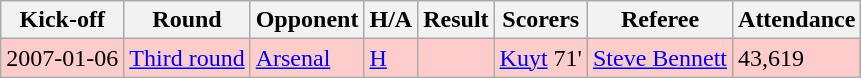<table class="wikitable">
<tr>
<th>Kick-off</th>
<th>Round</th>
<th>Opponent</th>
<th>H/A</th>
<th>Result</th>
<th>Scorers</th>
<th>Referee</th>
<th>Attendance</th>
</tr>
<tr style="background:#fcc;">
<td>2007-01-06</td>
<td><a href='#'>Third round</a></td>
<td><a href='#'>Arsenal</a></td>
<td><a href='#'>H</a></td>
<td></td>
<td><a href='#'>Kuyt</a> 71'</td>
<td><a href='#'>Steve Bennett</a></td>
<td>43,619</td>
</tr>
</table>
